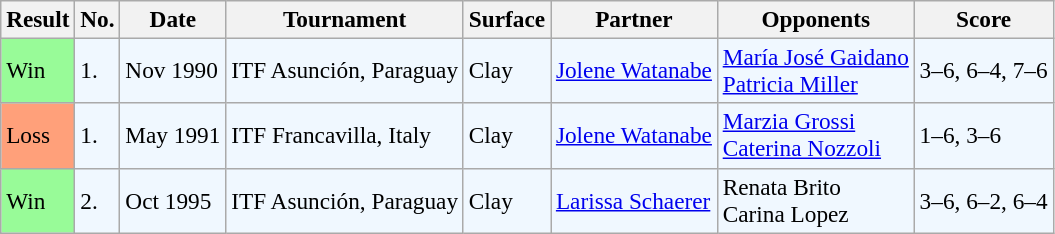<table class="sortable wikitable" style=font-size:97%>
<tr>
<th>Result</th>
<th>No.</th>
<th>Date</th>
<th>Tournament</th>
<th>Surface</th>
<th>Partner</th>
<th>Opponents</th>
<th>Score</th>
</tr>
<tr style="background:#f0f8ff;">
<td style="background:#98fb98;">Win</td>
<td>1.</td>
<td>Nov 1990</td>
<td>ITF Asunción, Paraguay</td>
<td>Clay</td>
<td> <a href='#'>Jolene Watanabe</a></td>
<td> <a href='#'>María José Gaidano</a> <br>  <a href='#'>Patricia Miller</a></td>
<td>3–6, 6–4, 7–6</td>
</tr>
<tr style="background:#f0f8ff;">
<td style="background:#ffa07a;">Loss</td>
<td>1.</td>
<td>May 1991</td>
<td>ITF Francavilla, Italy</td>
<td>Clay</td>
<td> <a href='#'>Jolene Watanabe</a></td>
<td> <a href='#'>Marzia Grossi</a> <br>  <a href='#'>Caterina Nozzoli</a></td>
<td>1–6, 3–6</td>
</tr>
<tr style="background:#f0f8ff;">
<td style="background:#98fb98;">Win</td>
<td>2.</td>
<td>Oct 1995</td>
<td>ITF Asunción, Paraguay</td>
<td>Clay</td>
<td> <a href='#'>Larissa Schaerer</a></td>
<td> Renata Brito <br>  Carina Lopez</td>
<td>3–6, 6–2, 6–4</td>
</tr>
</table>
